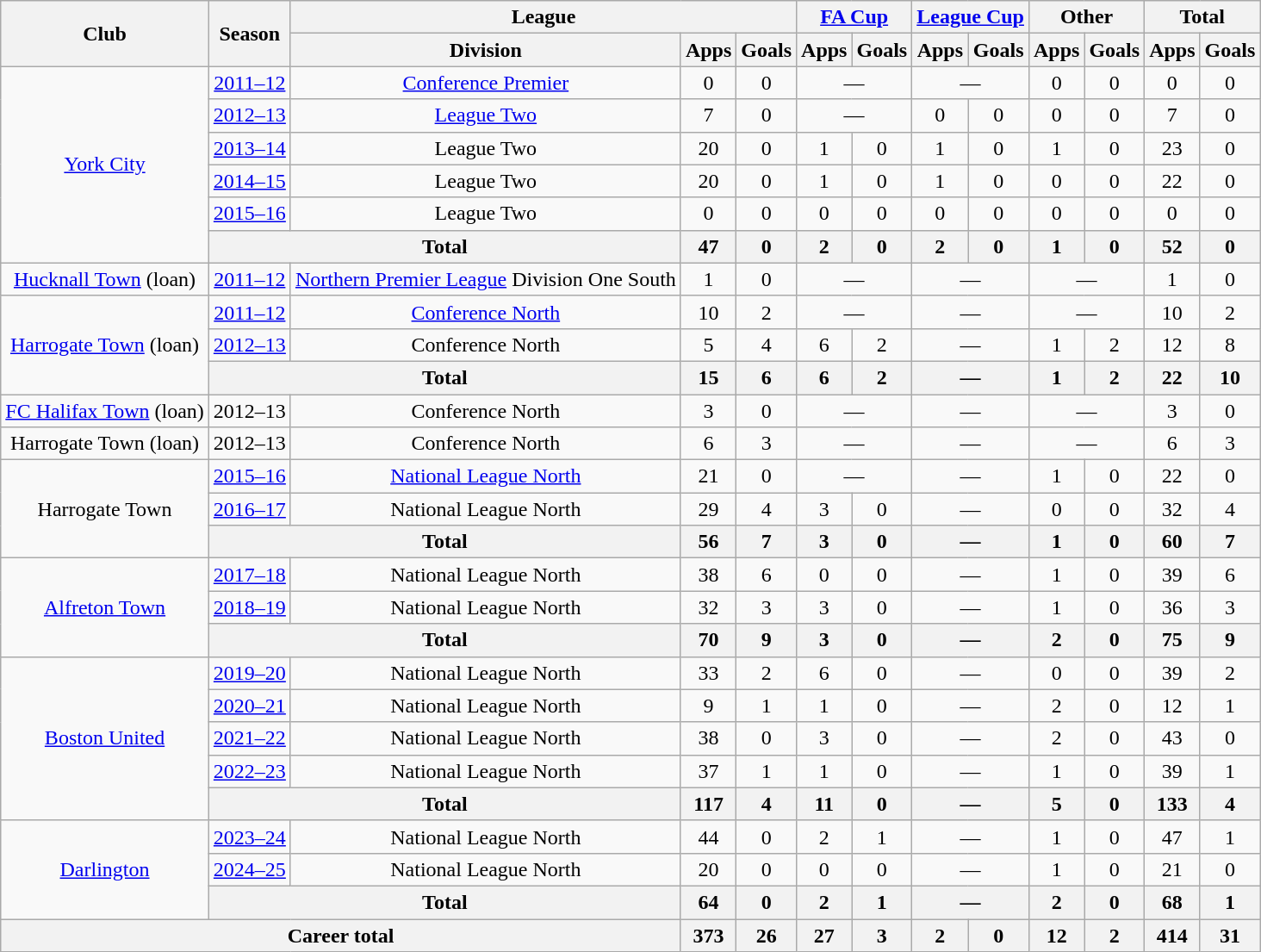<table class=wikitable style="text-align: center">
<tr>
<th rowspan=2>Club</th>
<th rowspan=2>Season</th>
<th colspan=3>League</th>
<th colspan=2><a href='#'>FA Cup</a></th>
<th colspan=2><a href='#'>League Cup</a></th>
<th colspan=2>Other</th>
<th colspan=2>Total</th>
</tr>
<tr>
<th>Division</th>
<th>Apps</th>
<th>Goals</th>
<th>Apps</th>
<th>Goals</th>
<th>Apps</th>
<th>Goals</th>
<th>Apps</th>
<th>Goals</th>
<th>Apps</th>
<th>Goals</th>
</tr>
<tr>
<td rowspan=6><a href='#'>York City</a></td>
<td><a href='#'>2011–12</a></td>
<td><a href='#'>Conference Premier</a></td>
<td>0</td>
<td>0</td>
<td colspan=2>—</td>
<td colspan=2>—</td>
<td>0</td>
<td>0</td>
<td>0</td>
<td>0</td>
</tr>
<tr>
<td><a href='#'>2012–13</a></td>
<td><a href='#'>League Two</a></td>
<td>7</td>
<td>0</td>
<td colspan=2>—</td>
<td>0</td>
<td>0</td>
<td>0</td>
<td>0</td>
<td>7</td>
<td>0</td>
</tr>
<tr>
<td><a href='#'>2013–14</a></td>
<td>League Two</td>
<td>20</td>
<td>0</td>
<td>1</td>
<td>0</td>
<td>1</td>
<td>0</td>
<td>1</td>
<td>0</td>
<td>23</td>
<td>0</td>
</tr>
<tr>
<td><a href='#'>2014–15</a></td>
<td>League Two</td>
<td>20</td>
<td>0</td>
<td>1</td>
<td>0</td>
<td>1</td>
<td>0</td>
<td>0</td>
<td>0</td>
<td>22</td>
<td>0</td>
</tr>
<tr>
<td><a href='#'>2015–16</a></td>
<td>League Two</td>
<td>0</td>
<td>0</td>
<td>0</td>
<td>0</td>
<td>0</td>
<td>0</td>
<td>0</td>
<td>0</td>
<td>0</td>
<td>0</td>
</tr>
<tr>
<th colspan=2>Total</th>
<th>47</th>
<th>0</th>
<th>2</th>
<th>0</th>
<th>2</th>
<th>0</th>
<th>1</th>
<th>0</th>
<th>52</th>
<th>0</th>
</tr>
<tr>
<td><a href='#'>Hucknall Town</a> (loan)</td>
<td><a href='#'>2011–12</a></td>
<td><a href='#'>Northern Premier League</a> Division One South</td>
<td>1</td>
<td>0</td>
<td colspan=2>—</td>
<td colspan=2>—</td>
<td colspan=2>—</td>
<td>1</td>
<td>0</td>
</tr>
<tr>
<td rowspan=3><a href='#'>Harrogate Town</a> (loan)</td>
<td><a href='#'>2011–12</a></td>
<td><a href='#'>Conference North</a></td>
<td>10</td>
<td>2</td>
<td colspan=2>—</td>
<td colspan=2>—</td>
<td colspan=2>—</td>
<td>10</td>
<td>2</td>
</tr>
<tr>
<td><a href='#'>2012–13</a></td>
<td>Conference North</td>
<td>5</td>
<td>4</td>
<td>6</td>
<td>2</td>
<td colspan=2>—</td>
<td>1</td>
<td>2</td>
<td>12</td>
<td>8</td>
</tr>
<tr>
<th colspan=2>Total</th>
<th>15</th>
<th>6</th>
<th>6</th>
<th>2</th>
<th colspan=2>—</th>
<th>1</th>
<th>2</th>
<th>22</th>
<th>10</th>
</tr>
<tr>
<td><a href='#'>FC Halifax Town</a> (loan)</td>
<td>2012–13</td>
<td>Conference North</td>
<td>3</td>
<td>0</td>
<td colspan=2>—</td>
<td colspan=2>—</td>
<td colspan=2>—</td>
<td>3</td>
<td>0</td>
</tr>
<tr>
<td>Harrogate Town (loan)</td>
<td>2012–13</td>
<td>Conference North</td>
<td>6</td>
<td>3</td>
<td colspan=2>—</td>
<td colspan=2>—</td>
<td colspan=2>—</td>
<td>6</td>
<td>3</td>
</tr>
<tr>
<td rowspan=3>Harrogate Town</td>
<td><a href='#'>2015–16</a></td>
<td><a href='#'>National League North</a></td>
<td>21</td>
<td>0</td>
<td colspan=2>—</td>
<td colspan=2>—</td>
<td>1</td>
<td>0</td>
<td>22</td>
<td>0</td>
</tr>
<tr>
<td><a href='#'>2016–17</a></td>
<td>National League North</td>
<td>29</td>
<td>4</td>
<td>3</td>
<td>0</td>
<td colspan=2>—</td>
<td>0</td>
<td>0</td>
<td>32</td>
<td>4</td>
</tr>
<tr>
<th colspan=2>Total</th>
<th>56</th>
<th>7</th>
<th>3</th>
<th>0</th>
<th colspan=2>—</th>
<th>1</th>
<th>0</th>
<th>60</th>
<th>7</th>
</tr>
<tr>
<td rowspan=3><a href='#'>Alfreton Town</a></td>
<td><a href='#'>2017–18</a></td>
<td>National League North</td>
<td>38</td>
<td>6</td>
<td>0</td>
<td>0</td>
<td colspan=2>—</td>
<td>1</td>
<td>0</td>
<td>39</td>
<td>6</td>
</tr>
<tr>
<td><a href='#'>2018–19</a></td>
<td>National League North</td>
<td>32</td>
<td>3</td>
<td>3</td>
<td>0</td>
<td colspan=2>—</td>
<td>1</td>
<td>0</td>
<td>36</td>
<td>3</td>
</tr>
<tr>
<th colspan=2>Total</th>
<th>70</th>
<th>9</th>
<th>3</th>
<th>0</th>
<th colspan=2>—</th>
<th>2</th>
<th>0</th>
<th>75</th>
<th>9</th>
</tr>
<tr>
<td rowspan=5><a href='#'>Boston United</a></td>
<td><a href='#'>2019–20</a></td>
<td>National League North</td>
<td>33</td>
<td>2</td>
<td>6</td>
<td>0</td>
<td colspan=2>—</td>
<td>0</td>
<td>0</td>
<td>39</td>
<td>2</td>
</tr>
<tr>
<td><a href='#'>2020–21</a></td>
<td>National League North</td>
<td>9</td>
<td>1</td>
<td>1</td>
<td>0</td>
<td colspan=2>—</td>
<td>2</td>
<td>0</td>
<td>12</td>
<td>1</td>
</tr>
<tr>
<td><a href='#'>2021–22</a></td>
<td>National League North</td>
<td>38</td>
<td>0</td>
<td>3</td>
<td>0</td>
<td colspan=2>—</td>
<td>2</td>
<td>0</td>
<td>43</td>
<td>0</td>
</tr>
<tr>
<td><a href='#'>2022–23</a></td>
<td>National League North</td>
<td>37</td>
<td>1</td>
<td>1</td>
<td>0</td>
<td colspan=2>—</td>
<td>1</td>
<td>0</td>
<td>39</td>
<td>1</td>
</tr>
<tr>
<th colspan=2>Total</th>
<th>117</th>
<th>4</th>
<th>11</th>
<th>0</th>
<th colspan=2>—</th>
<th>5</th>
<th>0</th>
<th>133</th>
<th>4</th>
</tr>
<tr>
<td rowspan=3><a href='#'>Darlington</a></td>
<td><a href='#'>2023–24</a></td>
<td>National League North</td>
<td>44</td>
<td>0</td>
<td>2</td>
<td>1</td>
<td colspan="2">—</td>
<td>1</td>
<td>0</td>
<td>47</td>
<td>1</td>
</tr>
<tr>
<td><a href='#'>2024–25</a></td>
<td>National League North</td>
<td>20</td>
<td>0</td>
<td>0</td>
<td>0</td>
<td colspan="2">—</td>
<td>1</td>
<td>0</td>
<td>21</td>
<td>0</td>
</tr>
<tr>
<th colspan=2>Total</th>
<th>64</th>
<th>0</th>
<th>2</th>
<th>1</th>
<th colspan="2">—</th>
<th>2</th>
<th>0</th>
<th>68</th>
<th>1</th>
</tr>
<tr>
<th colspan=3>Career total</th>
<th>373</th>
<th>26</th>
<th>27</th>
<th>3</th>
<th>2</th>
<th>0</th>
<th>12</th>
<th>2</th>
<th>414</th>
<th>31</th>
</tr>
</table>
